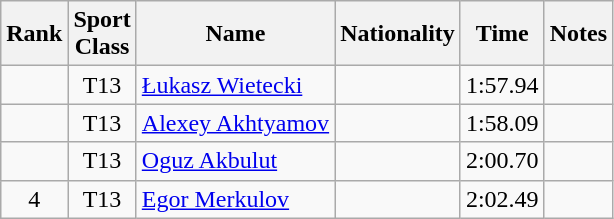<table class="wikitable sortable" style="text-align:center">
<tr>
<th>Rank</th>
<th>Sport<br>Class</th>
<th>Name</th>
<th>Nationality</th>
<th>Time</th>
<th>Notes</th>
</tr>
<tr>
<td></td>
<td>T13</td>
<td align=left><a href='#'>Łukasz Wietecki</a></td>
<td align=left></td>
<td>1:57.94</td>
<td></td>
</tr>
<tr>
<td></td>
<td>T13</td>
<td align=left><a href='#'>Alexey Akhtyamov</a></td>
<td align=left></td>
<td>1:58.09</td>
<td></td>
</tr>
<tr>
<td></td>
<td>T13</td>
<td align=left><a href='#'>Oguz Akbulut</a></td>
<td align=left></td>
<td>2:00.70</td>
<td></td>
</tr>
<tr>
<td>4</td>
<td>T13</td>
<td align=left><a href='#'>Egor Merkulov</a></td>
<td align=left></td>
<td>2:02.49</td>
<td></td>
</tr>
</table>
